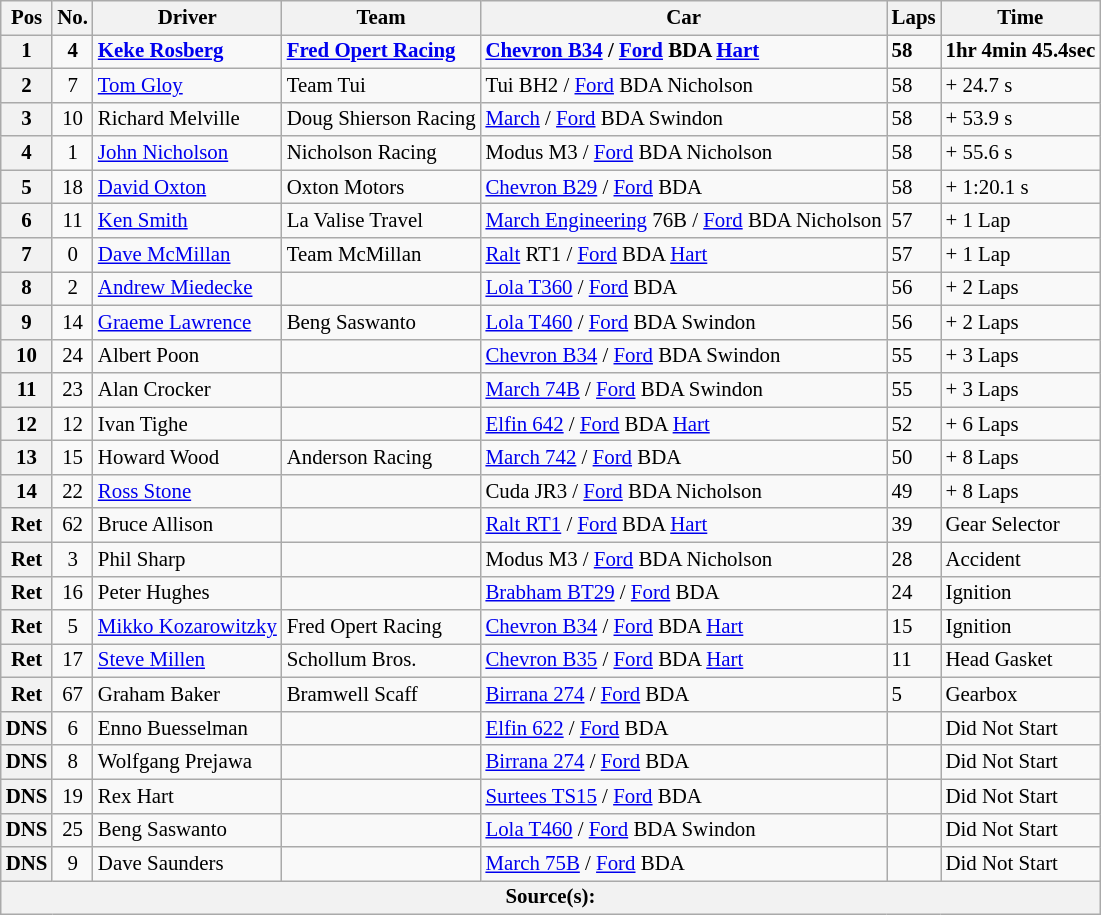<table class="wikitable" style="font-size: 87%;">
<tr>
<th>Pos</th>
<th>No.</th>
<th>Driver</th>
<th>Team</th>
<th>Car</th>
<th>Laps</th>
<th>Time</th>
</tr>
<tr>
<th>1</th>
<td align="center"><strong>4</strong></td>
<td><strong> <a href='#'>Keke Rosberg</a></strong></td>
<td><strong><a href='#'>Fred Opert Racing</a></strong></td>
<td><strong><a href='#'>Chevron B34</a> / <a href='#'>Ford</a> BDA <a href='#'>Hart</a></strong></td>
<td><strong>58</strong></td>
<td><strong>1hr 4min 45.4sec</strong></td>
</tr>
<tr>
<th>2</th>
<td align="center">7</td>
<td> <a href='#'>Tom Gloy</a></td>
<td>Team Tui</td>
<td>Tui BH2 / <a href='#'>Ford</a> BDA Nicholson</td>
<td>58</td>
<td>+ 24.7 s</td>
</tr>
<tr>
<th>3</th>
<td align="center">10</td>
<td> Richard Melville</td>
<td>Doug Shierson Racing</td>
<td><a href='#'>March</a> / <a href='#'>Ford</a> BDA Swindon</td>
<td>58</td>
<td>+ 53.9 s</td>
</tr>
<tr>
<th>4</th>
<td align="center">1</td>
<td> <a href='#'>John Nicholson</a></td>
<td>Nicholson Racing</td>
<td>Modus M3 / <a href='#'>Ford</a> BDA Nicholson</td>
<td>58</td>
<td>+ 55.6 s</td>
</tr>
<tr>
<th>5</th>
<td align="center">18</td>
<td> <a href='#'>David Oxton</a></td>
<td>Oxton Motors</td>
<td><a href='#'>Chevron B29</a> / <a href='#'>Ford</a> BDA</td>
<td>58</td>
<td>+ 1:20.1 s</td>
</tr>
<tr>
<th>6</th>
<td align="center">11</td>
<td> <a href='#'>Ken Smith</a></td>
<td>La Valise Travel</td>
<td><a href='#'>March Engineering</a> 76B / <a href='#'>Ford</a> BDA Nicholson</td>
<td>57</td>
<td>+ 1 Lap</td>
</tr>
<tr>
<th>7</th>
<td align="center">0</td>
<td> <a href='#'>Dave McMillan</a></td>
<td>Team McMillan</td>
<td><a href='#'>Ralt</a> RT1 / <a href='#'>Ford</a> BDA <a href='#'>Hart</a></td>
<td>57</td>
<td>+ 1 Lap</td>
</tr>
<tr>
<th>8</th>
<td align="center">2</td>
<td> <a href='#'>Andrew Miedecke</a></td>
<td></td>
<td><a href='#'>Lola T360</a> / <a href='#'>Ford</a> BDA</td>
<td>56</td>
<td>+ 2 Laps</td>
</tr>
<tr>
<th>9</th>
<td align="center">14</td>
<td> <a href='#'>Graeme Lawrence</a></td>
<td>Beng Saswanto</td>
<td><a href='#'>Lola T460</a> / <a href='#'>Ford</a> BDA Swindon</td>
<td>56</td>
<td>+ 2 Laps</td>
</tr>
<tr>
<th>10</th>
<td align="center">24</td>
<td> Albert Poon</td>
<td></td>
<td><a href='#'>Chevron B34</a> / <a href='#'>Ford</a> BDA Swindon</td>
<td>55</td>
<td>+ 3 Laps</td>
</tr>
<tr>
<th>11</th>
<td align="center">23</td>
<td> Alan Crocker</td>
<td></td>
<td><a href='#'>March 74B</a> / <a href='#'>Ford</a> BDA Swindon</td>
<td>55</td>
<td>+ 3 Laps</td>
</tr>
<tr>
<th>12</th>
<td align="center">12</td>
<td> Ivan Tighe</td>
<td></td>
<td><a href='#'>Elfin 642</a> / <a href='#'>Ford</a> BDA <a href='#'>Hart</a></td>
<td>52</td>
<td>+ 6 Laps</td>
</tr>
<tr>
<th>13</th>
<td align="center">15</td>
<td> Howard Wood</td>
<td>Anderson Racing</td>
<td><a href='#'>March 742</a> / <a href='#'>Ford</a> BDA</td>
<td>50</td>
<td>+ 8 Laps</td>
</tr>
<tr>
<th>14</th>
<td align="center">22</td>
<td> <a href='#'>Ross Stone</a></td>
<td></td>
<td>Cuda JR3 / <a href='#'>Ford</a> BDA Nicholson</td>
<td>49</td>
<td>+ 8 Laps</td>
</tr>
<tr>
<th>Ret</th>
<td align="center">62</td>
<td> Bruce Allison</td>
<td></td>
<td><a href='#'>Ralt RT1</a> / <a href='#'>Ford</a> BDA <a href='#'>Hart</a></td>
<td>39</td>
<td>Gear Selector</td>
</tr>
<tr>
<th>Ret</th>
<td align="center">3</td>
<td> Phil Sharp</td>
<td></td>
<td>Modus M3 / <a href='#'>Ford</a> BDA Nicholson</td>
<td>28</td>
<td>Accident</td>
</tr>
<tr>
<th>Ret</th>
<td align="center">16</td>
<td> Peter Hughes</td>
<td></td>
<td><a href='#'>Brabham BT29</a> / <a href='#'>Ford</a> BDA</td>
<td>24</td>
<td>Ignition</td>
</tr>
<tr>
<th>Ret</th>
<td align="center">5</td>
<td> <a href='#'>Mikko Kozarowitzky</a></td>
<td>Fred Opert Racing</td>
<td><a href='#'>Chevron B34</a> / <a href='#'>Ford</a> BDA <a href='#'>Hart</a></td>
<td>15</td>
<td>Ignition</td>
</tr>
<tr>
<th>Ret</th>
<td align="center">17</td>
<td> <a href='#'>Steve Millen</a></td>
<td>Schollum Bros.</td>
<td><a href='#'>Chevron B35</a> / <a href='#'>Ford</a> BDA <a href='#'>Hart</a></td>
<td>11</td>
<td>Head Gasket</td>
</tr>
<tr>
<th>Ret</th>
<td align="center">67</td>
<td> Graham Baker</td>
<td>Bramwell Scaff</td>
<td><a href='#'>Birrana 274</a> / <a href='#'>Ford</a> BDA</td>
<td>5</td>
<td>Gearbox</td>
</tr>
<tr>
<th>DNS</th>
<td align="center">6</td>
<td> Enno Buesselman</td>
<td></td>
<td><a href='#'>Elfin 622</a> / <a href='#'>Ford</a> BDA</td>
<td></td>
<td>Did Not Start</td>
</tr>
<tr>
<th>DNS</th>
<td align="center">8</td>
<td> Wolfgang Prejawa</td>
<td></td>
<td><a href='#'>Birrana 274</a> / <a href='#'>Ford</a> BDA</td>
<td></td>
<td>Did Not Start</td>
</tr>
<tr>
<th>DNS</th>
<td align="center">19</td>
<td> Rex Hart</td>
<td></td>
<td><a href='#'>Surtees TS15</a> / <a href='#'>Ford</a> BDA</td>
<td></td>
<td>Did Not Start</td>
</tr>
<tr>
<th>DNS</th>
<td align="center">25</td>
<td> Beng Saswanto</td>
<td></td>
<td><a href='#'>Lola T460</a> / <a href='#'>Ford</a> BDA Swindon</td>
<td></td>
<td>Did Not Start</td>
</tr>
<tr>
<th>DNS</th>
<td align="center">9</td>
<td> Dave Saunders</td>
<td></td>
<td><a href='#'>March 75B</a> / <a href='#'>Ford</a> BDA</td>
<td></td>
<td>Did Not Start</td>
</tr>
<tr>
<th colspan=7>Source(s): </th>
</tr>
</table>
